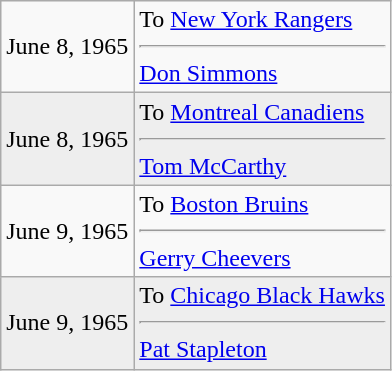<table class="wikitable">
<tr>
<td>June 8, 1965</td>
<td valign="top">To <a href='#'>New York Rangers</a><hr><a href='#'>Don Simmons</a></td>
</tr>
<tr bgcolor="#eeeeee">
<td>June 8, 1965</td>
<td valign="top">To <a href='#'>Montreal Canadiens</a><hr><a href='#'>Tom McCarthy</a></td>
</tr>
<tr>
<td>June 9, 1965</td>
<td valign="top">To <a href='#'>Boston Bruins</a><hr><a href='#'>Gerry Cheevers</a></td>
</tr>
<tr bgcolor="#eeeeee">
<td>June 9, 1965</td>
<td valign="top">To <a href='#'>Chicago Black Hawks</a><hr><a href='#'>Pat Stapleton</a></td>
</tr>
</table>
